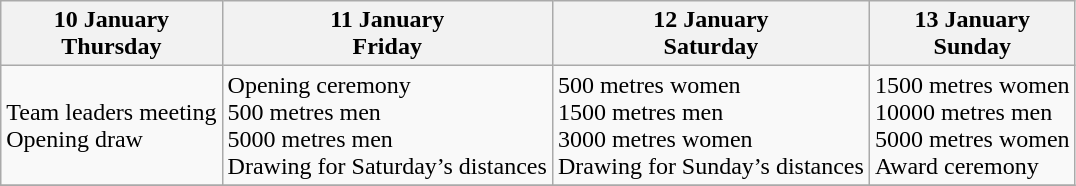<table class=wikitable>
<tr>
<th>10 January<br>Thursday</th>
<th>11 January<br>Friday</th>
<th>12 January<br>Saturday</th>
<th>13 January<br>Sunday</th>
</tr>
<tr>
<td>Team leaders meeting<br>Opening draw</td>
<td>Opening ceremony<br>500 metres men<br>5000 metres men<br>Drawing for Saturday’s distances</td>
<td>500 metres women<br>1500 metres men<br>3000 metres women<br>Drawing for Sunday’s distances</td>
<td>1500 metres women<br>10000 metres men<br>5000 metres women<br>Award ceremony</td>
</tr>
<tr>
</tr>
</table>
